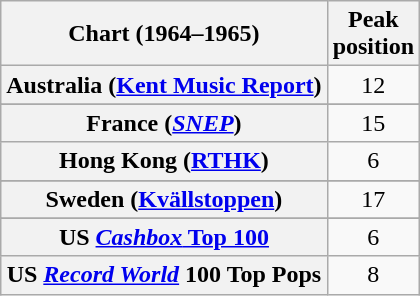<table class="wikitable plainrowheaders sortable" style="text-align:left;">
<tr>
<th scope="col">Chart (1964–1965)</th>
<th scope="col">Peak<br>position</th>
</tr>
<tr>
<th scope="row">Australia (<a href='#'>Kent Music Report</a>)</th>
<td style="text-align:center;">12</td>
</tr>
<tr>
</tr>
<tr>
<th scope="row">France (<em><a href='#'>SNEP</a></em>)</th>
<td style="text-align:center;">15</td>
</tr>
<tr>
<th scope="row">Hong Kong (<a href='#'>RTHK</a>)</th>
<td style="text-align:center;">6</td>
</tr>
<tr>
</tr>
<tr>
</tr>
<tr>
</tr>
<tr>
<th scope="row">Sweden (<a href='#'>Kvällstoppen</a>)</th>
<td style="text-align:center;">17</td>
</tr>
<tr>
</tr>
<tr>
</tr>
<tr>
<th scope="row">US <a href='#'><em>Cashbox</em> Top 100</a></th>
<td style="text-align:center;">6</td>
</tr>
<tr>
<th scope="row">US <em><a href='#'>Record World</a></em> 100 Top Pops</th>
<td style="text-align:center;">8</td>
</tr>
</table>
